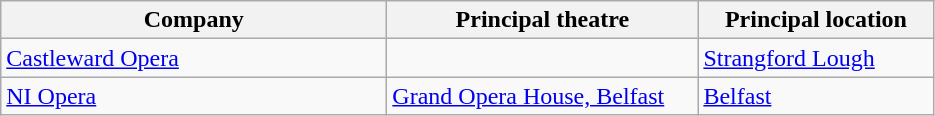<table class="wikitable">
<tr>
<th width=250>Company</th>
<th width=200>Principal theatre</th>
<th width=150>Principal location</th>
</tr>
<tr>
<td><a href='#'>Castleward Opera</a></td>
<td></td>
<td><a href='#'>Strangford Lough</a></td>
</tr>
<tr>
<td><a href='#'>NI Opera</a></td>
<td><a href='#'>Grand Opera House, Belfast</a></td>
<td><a href='#'>Belfast</a></td>
</tr>
</table>
